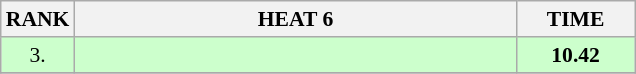<table class="wikitable" style="border-collapse: collapse; font-size: 90%;">
<tr>
<th>RANK</th>
<th style="width: 20em">HEAT 6</th>
<th style="width: 5em">TIME</th>
</tr>
<tr style="background:#ccffcc;">
<td align="center">3.</td>
<td></td>
<td align="center"><strong>10.42</strong></td>
</tr>
<tr>
</tr>
</table>
